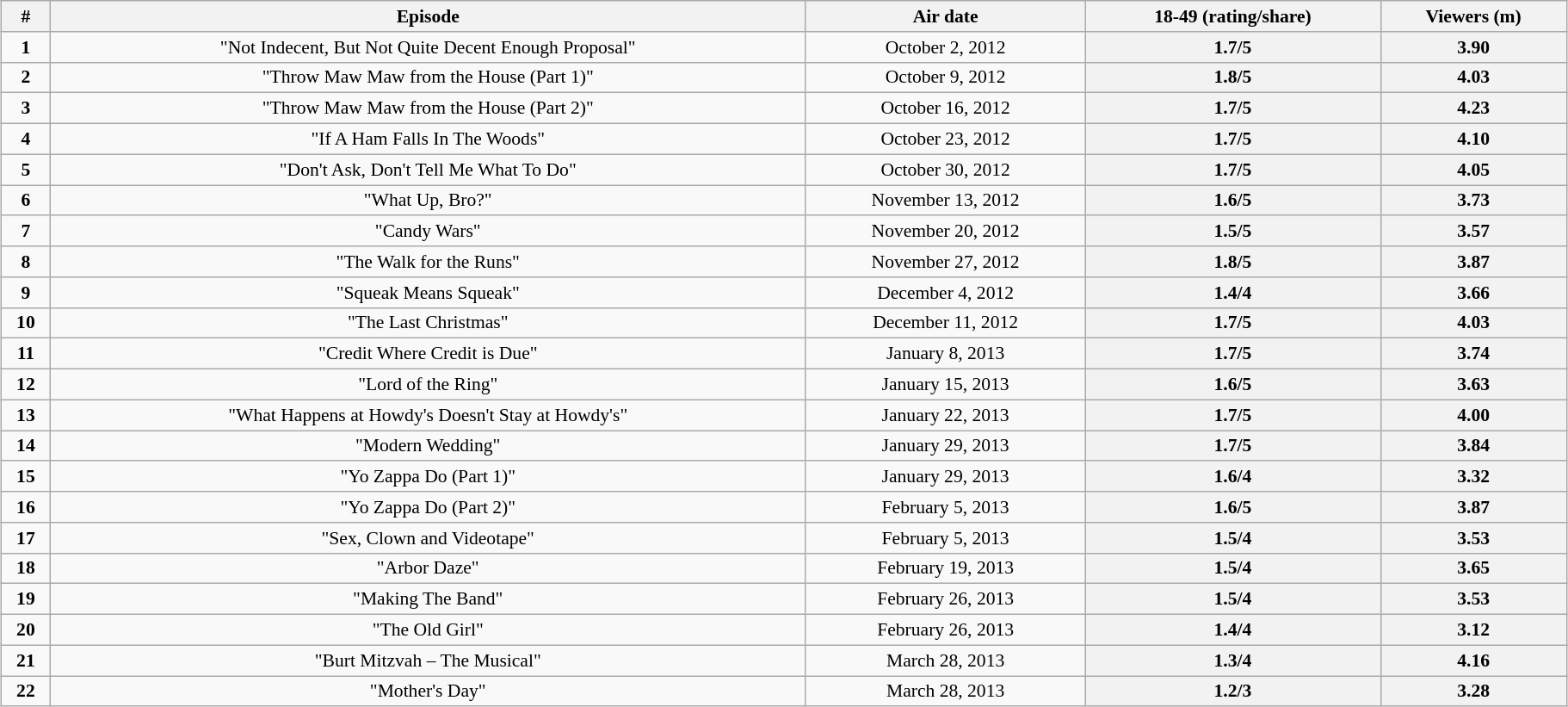<table class="wikitable" style="font-size:90%; text-align:center; width: 96%; margin-left: auto; margin-right: auto;">
<tr>
<th>#</th>
<th>Episode</th>
<th>Air date</th>
<th>18-49 (rating/share)</th>
<th>Viewers (m)</th>
</tr>
<tr>
<td style="text-align:center"><strong>1</strong></td>
<td>"Not Indecent, But Not Quite Decent Enough Proposal"</td>
<td>October 2, 2012</td>
<th style="text-align:center">1.7/5</th>
<th style="text-align:center">3.90</th>
</tr>
<tr>
<td style="text-align:center"><strong>2</strong></td>
<td>"Throw Maw Maw from the House (Part 1)"</td>
<td>October 9, 2012</td>
<th style="text-align:center">1.8/5</th>
<th style="text-align:center">4.03</th>
</tr>
<tr>
<td style="text-align:center"><strong>3</strong></td>
<td>"Throw Maw Maw from the House (Part 2)"</td>
<td>October 16, 2012</td>
<th style="text-align:center">1.7/5</th>
<th style="text-align:center">4.23</th>
</tr>
<tr>
<td style="text-align:center"><strong>4</strong></td>
<td>"If A Ham Falls In The Woods"</td>
<td>October 23, 2012</td>
<th style="text-align:center">1.7/5</th>
<th style="text-align:center">4.10</th>
</tr>
<tr>
<td style="text-align:center"><strong>5</strong></td>
<td>"Don't Ask, Don't Tell Me What To Do"</td>
<td>October 30, 2012</td>
<th style="text-align:center">1.7/5</th>
<th style="text-align:center">4.05</th>
</tr>
<tr>
<td style="text-align:center"><strong>6</strong></td>
<td>"What Up, Bro?"</td>
<td>November 13, 2012</td>
<th style="text-align:center">1.6/5</th>
<th style="text-align:center">3.73</th>
</tr>
<tr>
<td style="text-align:center"><strong>7</strong></td>
<td>"Candy Wars"</td>
<td>November 20, 2012</td>
<th style="text-align:center">1.5/5</th>
<th style="text-align:center">3.57</th>
</tr>
<tr>
<td style="text-align:center"><strong>8</strong></td>
<td>"The Walk for the Runs"</td>
<td>November 27, 2012</td>
<th style="text-align:center">1.8/5</th>
<th style="text-align:center">3.87</th>
</tr>
<tr>
<td style="text-align:center"><strong>9</strong></td>
<td>"Squeak Means Squeak"</td>
<td>December 4, 2012</td>
<th style="text-align:center">1.4/4</th>
<th style="text-align:center">3.66</th>
</tr>
<tr>
<td style="text-align:center"><strong>10</strong></td>
<td>"The Last Christmas"</td>
<td>December 11, 2012</td>
<th style="text-align:center">1.7/5</th>
<th style="text-align:center">4.03</th>
</tr>
<tr>
<td style="text-align:center"><strong>11</strong></td>
<td>"Credit Where Credit is Due"</td>
<td>January 8, 2013</td>
<th style="text-align:center">1.7/5</th>
<th style="text-align:center">3.74</th>
</tr>
<tr>
<td style="text-align:center"><strong>12</strong></td>
<td>"Lord of the Ring"</td>
<td>January 15, 2013</td>
<th style="text-align:center">1.6/5</th>
<th style="text-align:center">3.63</th>
</tr>
<tr>
<td style="text-align:center"><strong>13</strong></td>
<td>"What Happens at Howdy's Doesn't Stay at Howdy's"</td>
<td>January 22, 2013</td>
<th style="text-align:center">1.7/5</th>
<th style="text-align:center">4.00</th>
</tr>
<tr>
<td style="text-align:center"><strong>14</strong></td>
<td>"Modern Wedding"</td>
<td>January 29, 2013</td>
<th style="text-align:center">1.7/5</th>
<th style="text-align:center">3.84</th>
</tr>
<tr>
<td style="text-align:center"><strong>15</strong></td>
<td>"Yo Zappa Do (Part 1)"</td>
<td>January 29, 2013</td>
<th style="text-align:center">1.6/4</th>
<th style="text-align:center">3.32</th>
</tr>
<tr>
<td style="text-align:center"><strong>16</strong></td>
<td>"Yo Zappa Do (Part 2)"</td>
<td>February 5, 2013</td>
<th style="text-align:center">1.6/5</th>
<th style="text-align:center">3.87</th>
</tr>
<tr>
<td style="text-align:center"><strong>17</strong></td>
<td>"Sex, Clown and Videotape"</td>
<td>February 5, 2013</td>
<th style="text-align:center">1.5/4</th>
<th style="text-align:center">3.53</th>
</tr>
<tr>
<td style="text-align:center"><strong>18</strong></td>
<td>"Arbor Daze"</td>
<td>February 19, 2013</td>
<th style="text-align:center">1.5/4</th>
<th style="text-align:center">3.65</th>
</tr>
<tr>
<td style="text-align:center"><strong>19</strong></td>
<td>"Making The Band"</td>
<td>February 26, 2013</td>
<th style="text-align:center">1.5/4</th>
<th style="text-align:center">3.53</th>
</tr>
<tr>
<td style="text-align:center"><strong>20</strong></td>
<td>"The Old Girl"</td>
<td>February 26, 2013</td>
<th style="text-align:center">1.4/4</th>
<th style="text-align:center">3.12</th>
</tr>
<tr>
<td style="text-align:center"><strong>21</strong></td>
<td>"Burt Mitzvah – The Musical"</td>
<td>March 28, 2013</td>
<th style="text-align:center">1.3/4</th>
<th style="text-align:center">4.16</th>
</tr>
<tr>
<td style="text-align:center"><strong>22</strong></td>
<td>"Mother's Day"</td>
<td>March 28, 2013</td>
<th style="text-align:center">1.2/3</th>
<th style="text-align:center">3.28</th>
</tr>
</table>
